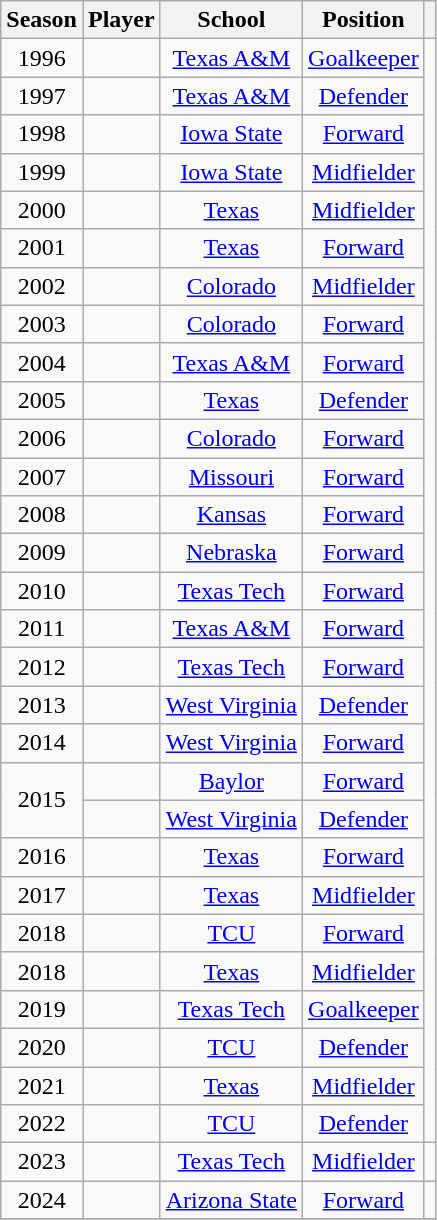<table class="wikitable sortable" style="text-align: center;">
<tr>
<th>Season</th>
<th>Player</th>
<th>School</th>
<th>Position</th>
<th class="unsortable"></th>
</tr>
<tr>
<td>1996</td>
<td></td>
<td><a href='#'>Texas A&M</a></td>
<td><a href='#'>Goalkeeper</a></td>
<td rowspan=29></td>
</tr>
<tr>
<td>1997</td>
<td></td>
<td><a href='#'>Texas A&M</a></td>
<td><a href='#'>Defender</a></td>
</tr>
<tr>
<td>1998</td>
<td></td>
<td><a href='#'>Iowa State</a></td>
<td><a href='#'>Forward</a></td>
</tr>
<tr>
<td>1999</td>
<td></td>
<td><a href='#'>Iowa State</a></td>
<td><a href='#'>Midfielder</a></td>
</tr>
<tr>
<td>2000</td>
<td></td>
<td><a href='#'>Texas</a></td>
<td><a href='#'>Midfielder</a></td>
</tr>
<tr>
<td>2001</td>
<td></td>
<td><a href='#'>Texas</a></td>
<td><a href='#'>Forward</a></td>
</tr>
<tr>
<td>2002</td>
<td></td>
<td><a href='#'>Colorado</a></td>
<td><a href='#'>Midfielder</a></td>
</tr>
<tr>
<td>2003</td>
<td></td>
<td><a href='#'>Colorado</a></td>
<td><a href='#'>Forward</a></td>
</tr>
<tr>
<td>2004</td>
<td></td>
<td><a href='#'>Texas A&M</a></td>
<td><a href='#'>Forward</a></td>
</tr>
<tr>
<td>2005</td>
<td></td>
<td><a href='#'>Texas</a></td>
<td><a href='#'>Defender</a></td>
</tr>
<tr>
<td>2006</td>
<td></td>
<td><a href='#'>Colorado</a></td>
<td><a href='#'>Forward</a></td>
</tr>
<tr>
<td>2007</td>
<td></td>
<td><a href='#'>Missouri</a></td>
<td><a href='#'>Forward</a></td>
</tr>
<tr>
<td>2008</td>
<td></td>
<td><a href='#'>Kansas</a></td>
<td><a href='#'>Forward</a></td>
</tr>
<tr>
<td>2009</td>
<td></td>
<td><a href='#'>Nebraska</a></td>
<td><a href='#'>Forward</a></td>
</tr>
<tr>
<td>2010</td>
<td></td>
<td><a href='#'>Texas Tech</a></td>
<td><a href='#'>Forward</a></td>
</tr>
<tr>
<td>2011</td>
<td></td>
<td><a href='#'>Texas A&M</a></td>
<td><a href='#'>Forward</a></td>
</tr>
<tr>
<td>2012</td>
<td></td>
<td><a href='#'>Texas Tech</a></td>
<td><a href='#'>Forward</a></td>
</tr>
<tr>
<td>2013</td>
<td></td>
<td><a href='#'>West Virginia</a></td>
<td><a href='#'>Defender</a></td>
</tr>
<tr>
<td>2014</td>
<td></td>
<td><a href='#'>West Virginia</a></td>
<td><a href='#'>Forward</a></td>
</tr>
<tr>
<td rowspan=2>2015</td>
<td></td>
<td><a href='#'>Baylor</a></td>
<td><a href='#'>Forward</a></td>
</tr>
<tr>
<td></td>
<td><a href='#'>West Virginia</a></td>
<td><a href='#'>Defender</a></td>
</tr>
<tr>
<td>2016</td>
<td></td>
<td><a href='#'>Texas</a></td>
<td><a href='#'>Forward</a></td>
</tr>
<tr>
<td>2017</td>
<td></td>
<td><a href='#'>Texas</a></td>
<td><a href='#'>Midfielder</a></td>
</tr>
<tr>
<td>2018</td>
<td></td>
<td><a href='#'>TCU</a></td>
<td><a href='#'>Forward</a></td>
</tr>
<tr>
<td>2018</td>
<td></td>
<td><a href='#'>Texas</a></td>
<td><a href='#'>Midfielder</a></td>
</tr>
<tr>
<td>2019</td>
<td></td>
<td><a href='#'>Texas Tech</a></td>
<td><a href='#'>Goalkeeper</a></td>
</tr>
<tr>
<td>2020</td>
<td></td>
<td><a href='#'>TCU</a></td>
<td><a href='#'>Defender</a></td>
</tr>
<tr>
<td>2021</td>
<td></td>
<td><a href='#'>Texas</a></td>
<td><a href='#'>Midfielder</a></td>
</tr>
<tr>
<td>2022</td>
<td></td>
<td><a href='#'>TCU</a></td>
<td><a href='#'>Defender</a></td>
</tr>
<tr>
<td>2023</td>
<td></td>
<td><a href='#'>Texas Tech</a></td>
<td><a href='#'>Midfielder</a></td>
<td></td>
</tr>
<tr>
<td>2024</td>
<td></td>
<td><a href='#'>Arizona State</a></td>
<td><a href='#'>Forward</a></td>
<td></td>
</tr>
<tr>
</tr>
</table>
